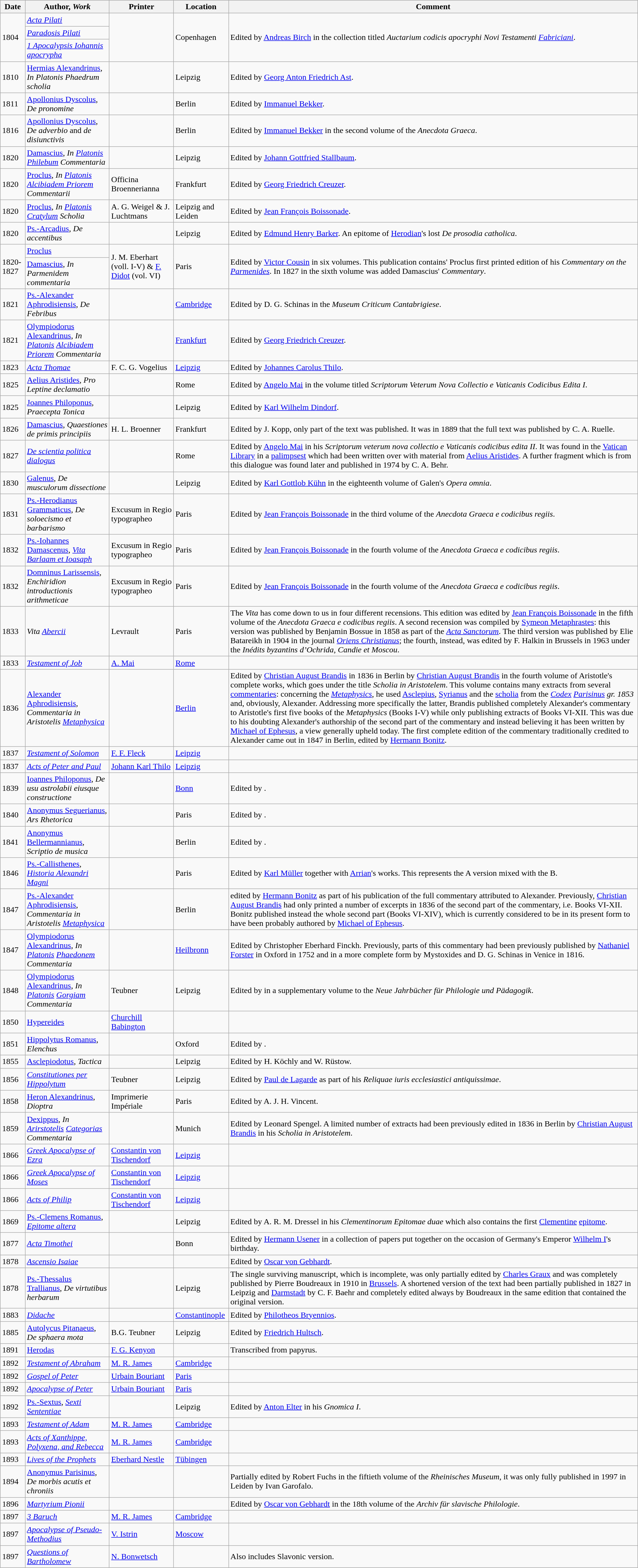<table class="wikitable sortable">
<tr>
<th>Date</th>
<th>Author, <em>Work</em></th>
<th>Printer</th>
<th>Location</th>
<th>Comment</th>
</tr>
<tr>
<td rowspan="3">1804</td>
<td><em><a href='#'>Acta Pilati</a></em></td>
<td rowspan="3"></td>
<td rowspan="3">Copenhagen</td>
<td rowspan="3">Edited by <a href='#'>Andreas Birch</a> in the collection titled <em>Auctarium codicis apocryphi Novi Testamenti <a href='#'>Fabriciani</a></em>.</td>
</tr>
<tr>
<td><em><a href='#'>Paradosis Pilati</a></em></td>
</tr>
<tr>
<td><em><a href='#'>1 Apocalypsis Iohannis apocrypha</a></em></td>
</tr>
<tr>
<td>1810</td>
<td><a href='#'>Hermias Alexandrinus</a>, <em>In Platonis Phaedrum scholia</em></td>
<td></td>
<td>Leipzig</td>
<td>Edited by <a href='#'>Georg Anton Friedrich Ast</a>.</td>
</tr>
<tr>
<td>1811</td>
<td><a href='#'>Apollonius Dyscolus</a>, <em>De pronomine</em></td>
<td></td>
<td>Berlin</td>
<td>Edited by <a href='#'>Immanuel Bekker</a>.</td>
</tr>
<tr>
<td>1816</td>
<td><a href='#'>Apollonius Dyscolus</a>, <em>De adverbio</em> and <em>de disiunctivis</em></td>
<td></td>
<td>Berlin</td>
<td>Edited by <a href='#'>Immanuel Bekker</a> in the second volume of the <em>Anecdota Graeca</em>.</td>
</tr>
<tr>
<td>1820</td>
<td><a href='#'>Damascius</a>, <em>In <a href='#'>Platonis</a> <a href='#'>Philebum</a> Commentaria</em></td>
<td></td>
<td>Leipzig</td>
<td>Edited by <a href='#'>Johann Gottfried Stallbaum</a>.</td>
</tr>
<tr>
<td>1820</td>
<td><a href='#'>Proclus</a>, <em>In <a href='#'>Platonis</a> <a href='#'>Alcibiadem Priorem</a> Commentarii</em></td>
<td>Officina Broennerianna</td>
<td>Frankfurt</td>
<td>Edited by <a href='#'>Georg Friedrich Creuzer</a>.</td>
</tr>
<tr>
<td>1820</td>
<td><a href='#'>Proclus</a>, <em>In <a href='#'>Platonis</a> <a href='#'>Cratylum</a> Scholia</em></td>
<td>A. G. Weigel & J. Luchtmans</td>
<td>Leipzig and Leiden</td>
<td>Edited by <a href='#'>Jean François Boissonade</a>.</td>
</tr>
<tr>
<td>1820</td>
<td><a href='#'>Ps.-Arcadius</a>, <em>De accentibus</em></td>
<td></td>
<td>Leipzig</td>
<td>Edited by <a href='#'>Edmund Henry Barker</a>. An epitome of <a href='#'>Herodian</a>'s lost <em>De prosodia catholica</em>.</td>
</tr>
<tr>
<td rowspan="2">1820-1827</td>
<td><a href='#'>Proclus</a></td>
<td rowspan="2">J. M. Eberhart (voll. I-V) & <a href='#'>F. Didot</a> (vol. VI)</td>
<td rowspan="2">Paris</td>
<td rowspan="2">Edited by <a href='#'>Victor Cousin</a> in six volumes. This publication contains' Proclus first printed edition of his <em>Commentary on the <a href='#'>Parmenides</a></em>. In 1827 in the sixth volume was added Damascius' <em>Commentary</em>.</td>
</tr>
<tr>
<td><a href='#'>Damascius</a>, <em>In Parmenidem commentaria</em></td>
</tr>
<tr>
<td>1821</td>
<td><a href='#'>Ps.-Alexander Aphrodisiensis</a>, <em>De Febribus</em></td>
<td></td>
<td><a href='#'>Cambridge</a></td>
<td>Edited by D. G. Schinas in the <em>Museum Criticum Cantabrigiese</em>.</td>
</tr>
<tr>
<td>1821</td>
<td><a href='#'>Olympiodorus Alexandrinus</a>, <em>In <a href='#'>Platonis</a> <a href='#'>Alcibiadem Priorem</a> Commentaria</em></td>
<td></td>
<td><a href='#'>Frankfurt</a></td>
<td>Edited by <a href='#'>Georg Friedrich Creuzer</a>.</td>
</tr>
<tr>
<td>1823</td>
<td><em><a href='#'>Acta Thomae</a></em></td>
<td>F. C. G. Vogelius</td>
<td><a href='#'>Leipzig</a></td>
<td>Edited by <a href='#'>Johannes Carolus Thilo</a>.</td>
</tr>
<tr>
<td>1825</td>
<td><a href='#'>Aelius Aristides</a>, <em>Pro Leptine declamatio</em></td>
<td></td>
<td>Rome</td>
<td>Edited by <a href='#'>Angelo Mai</a> in the volume titled <em>Scriptorum Veterum Nova Collectio e Vaticanis Codicibus Edita I</em>.</td>
</tr>
<tr>
<td>1825</td>
<td><a href='#'>Joannes Philoponus</a>, <em>Praecepta Tonica</em></td>
<td></td>
<td>Leipzig</td>
<td>Edited by <a href='#'>Karl Wilhelm Dindorf</a>.</td>
</tr>
<tr>
<td>1826</td>
<td><a href='#'>Damascius</a>, <em>Quaestiones de primis principiis</em></td>
<td>H. L. Broenner</td>
<td>Frankfurt</td>
<td>Edited by J. Kopp, only part of the text was published. It was in 1889 that the full text was published by C. A. Ruelle.</td>
</tr>
<tr>
<td>1827</td>
<td><em><a href='#'>De scientia politica dialogus</a></em></td>
<td></td>
<td>Rome</td>
<td>Edited by <a href='#'>Angelo Mai</a> in his <em>Scriptorum veterum nova collectio e Vaticanis codicibus edita II</em>. It was found in the <a href='#'>Vatican Library</a> in a <a href='#'>palimpsest</a> which had been written over with material from <a href='#'>Aelius Aristides</a>. A further fragment which is from this dialogue was found later and published in 1974 by C. A. Behr.</td>
</tr>
<tr>
<td>1830</td>
<td><a href='#'>Galenus</a>, <em>De musculorum dissectione</em></td>
<td></td>
<td>Leipzig</td>
<td>Edited by <a href='#'>Karl Gottlob Kühn</a> in the eighteenth volume of Galen's <em>Opera omnia</em>.</td>
</tr>
<tr>
<td>1831</td>
<td><a href='#'>Ps.-Herodianus Grammaticus</a>, <em>De soloecismo et barbarismo</em></td>
<td>Excusum in Regio typographeo</td>
<td>Paris</td>
<td>Edited by <a href='#'>Jean François Boissonade</a> in the third volume of the <em>Anecdota Graeca e codicibus regiis</em>.</td>
</tr>
<tr>
<td>1832</td>
<td><a href='#'>Ps.-Iohannes Damascenus</a>, <em><a href='#'>Vita Barlaam et Ioasaph</a></em></td>
<td>Excusum in Regio typographeo</td>
<td>Paris</td>
<td>Edited by <a href='#'>Jean François Boissonade</a> in the fourth volume of the <em>Anecdota Graeca e codicibus regiis</em>.</td>
</tr>
<tr>
<td>1832</td>
<td><a href='#'>Domninus Larissensis</a>, <em>Enchiridion introductionis arithmeticae</em></td>
<td>Excusum in Regio typographeo</td>
<td>Paris</td>
<td>Edited by <a href='#'>Jean François Boissonade</a> in the fourth volume of the <em>Anecdota Graeca e codicibus regiis</em>.</td>
</tr>
<tr>
<td>1833</td>
<td><em>Vita <a href='#'>Abercii</a></em></td>
<td>Levrault</td>
<td>Paris</td>
<td>The <em>Vita</em> has come down to us in four different recensions. This edition was edited by <a href='#'>Jean François Boissonade</a> in the fifth volume of the <em>Anecdota Graeca e codicibus regiis</em>. A second recension was compiled by <a href='#'>Symeon Metaphrastes</a>: this version was published by Benjamin Bossue in 1858 as part of the <em><a href='#'>Acta Sanctorum</a></em>. The third version was published by Elie Batareikh in 1904 in the journal <em><a href='#'>Oriens Christianus</a></em>; the fourth, instead, was edited by F. Halkin in Brussels in 1963 under the <em>Inédits byzantins d’Ochrida, Candie et Moscou</em>.</td>
</tr>
<tr>
<td>1833</td>
<td><em><a href='#'>Testament of Job</a></em></td>
<td><a href='#'>A. Mai</a></td>
<td><a href='#'>Rome</a></td>
<td></td>
</tr>
<tr>
<td>1836</td>
<td><a href='#'>Alexander Aphrodisiensis</a>, <em>Commentaria in Aristotelis <a href='#'>Metaphysica</a></em></td>
<td></td>
<td><a href='#'>Berlin</a></td>
<td>Edited by <a href='#'>Christian August Brandis</a> in 1836 in Berlin by <a href='#'>Christian August Brandis</a> in the fourth volume of Aristotle's complete works, which goes under the title <em>Scholia in Aristotelem</em>. This volume contains many extracts from several <a href='#'>commentaries</a>: concerning the <em><a href='#'>Metaphysics</a></em>, he used <a href='#'>Asclepius</a>, <a href='#'>Syrianus</a> and the <a href='#'>scholia</a> from the <em><a href='#'>Codex</a> <a href='#'>Parisinus</a> gr. 1853</em> and, obviously, Alexander. Addressing more specifically the latter, Brandis published completely Alexander's commentary to Aristotle's first five books of the <em>Metaphysics</em> (Books I-V) while only publishing extracts of Books VI-XII. This was due to his doubting Alexander's authorship of the second part of the commentary and instead believing it has been written by <a href='#'>Michael of Ephesus</a>, a view generally upheld today. The first complete edition of the commentary traditionally credited to Alexander came out in 1847 in Berlin, edited by <a href='#'>Hermann Bonitz</a>.</td>
</tr>
<tr>
<td>1837</td>
<td><em><a href='#'>Testament of Solomon</a></em></td>
<td><a href='#'>F. F. Fleck</a></td>
<td><a href='#'>Leipzig</a></td>
<td></td>
</tr>
<tr>
<td>1837</td>
<td><em><a href='#'>Acts of Peter and Paul</a></em></td>
<td><a href='#'>Johann Karl Thilo</a></td>
<td><a href='#'>Leipzig</a></td>
<td></td>
</tr>
<tr>
<td>1839</td>
<td><a href='#'>Ioannes Philoponus</a>, <em>De usu astrolabii eiusque constructione</em></td>
<td></td>
<td><a href='#'>Bonn</a></td>
<td>Edited by .</td>
</tr>
<tr>
<td>1840</td>
<td><a href='#'>Anonymus Seguerianus</a>, <em>Ars Rhetorica</em></td>
<td></td>
<td>Paris</td>
<td>Edited by .</td>
</tr>
<tr>
<td>1841</td>
<td><a href='#'>Anonymus Bellermannianus</a>, <em>Scriptio de musica</em></td>
<td></td>
<td>Berlin</td>
<td>Edited by .</td>
</tr>
<tr>
<td>1846</td>
<td><a href='#'>Ps.-Callisthenes</a>, <em><a href='#'>Historia Alexandri Magni</a></em></td>
<td></td>
<td>Paris</td>
<td>Edited by <a href='#'>Karl Müller</a> together with <a href='#'>Arrian</a>'s works. This represents the A version mixed with the B.</td>
</tr>
<tr>
<td>1847</td>
<td><a href='#'>Ps.-Alexander Aphrodisiensis</a>, <em>Commentaria in Aristotelis <a href='#'>Metaphysica</a></em></td>
<td></td>
<td>Berlin</td>
<td>edited by <a href='#'>Hermann Bonitz</a> as part of his publication of the full commentary attributed to Alexander. Previously, <a href='#'>Christian August Brandis</a> had only printed a number of excerpts in 1836 of the second part of the commentary, i.e. Books VI-XII. Bonitz published instead the whole second part (Books VI-XIV), which is currently considered to be in its present form to have been probably authored by <a href='#'>Michael of Ephesus</a>.</td>
</tr>
<tr>
<td>1847</td>
<td><a href='#'>Olympiodorus Alexandrinus</a>, <em>In <a href='#'>Platonis</a> <a href='#'>Phaedonem</a> Commentaria</em></td>
<td></td>
<td><a href='#'>Heilbronn</a></td>
<td>Edited by Christopher Eberhard Finckh. Previously, parts of this commentary had been previously published by <a href='#'>Nathaniel Forster</a> in Oxford in 1752 and in a more complete form by Mystoxides and D. G. Schinas in Venice in 1816.</td>
</tr>
<tr>
<td>1848</td>
<td><a href='#'>Olympiodorus Alexandrinus</a>, <em>In <a href='#'>Platonis</a> <a href='#'>Gorgiam</a> Commentaria</em></td>
<td>Teubner</td>
<td>Leipzig</td>
<td>Edited by  in a supplementary volume to the <em>Neue Jahrbücher für Philologie und Pädagogik</em>.</td>
</tr>
<tr>
<td>1850</td>
<td><a href='#'>Hypereides</a></td>
<td><a href='#'>Churchill Babington</a></td>
<td></td>
<td></td>
</tr>
<tr>
<td>1851</td>
<td><a href='#'>Hippolytus Romanus</a>, <em>Elenchus</em></td>
<td></td>
<td>Oxford</td>
<td>Edited by .</td>
</tr>
<tr>
<td>1855</td>
<td><a href='#'>Asclepiodotus</a>, <em>Tactica</em></td>
<td></td>
<td>Leipzig</td>
<td>Edited by H. Köchly and W. Rüstow.</td>
</tr>
<tr>
<td>1856</td>
<td><em><a href='#'>Constitutiones per Hippolytum</a></em></td>
<td>Teubner</td>
<td>Leipzig</td>
<td>Edited by <a href='#'>Paul de Lagarde</a> as part of his <em>Reliquae iuris ecclesiastici antiquissimae</em>.</td>
</tr>
<tr>
<td>1858</td>
<td><a href='#'>Heron Alexandrinus</a>, <em>Dioptra</em></td>
<td>Imprimerie Impériale</td>
<td>Paris</td>
<td>Edited by A. J. H. Vincent.</td>
</tr>
<tr>
<td>1859</td>
<td><a href='#'>Dexippus</a>, <em>In <a href='#'>Arirstotelis</a> <a href='#'>Categorias</a> Commentaria</em></td>
<td></td>
<td>Munich</td>
<td>Edited by Leonard Spengel. A limited number of extracts had been previously edited in 1836 in Berlin by <a href='#'>Christian August Brandis</a> in his <em>Scholia in Aristotelem</em>.</td>
</tr>
<tr>
<td>1866</td>
<td><em><a href='#'>Greek Apocalypse of Ezra</a></em></td>
<td><a href='#'>Constantin von Tischendorf</a></td>
<td><a href='#'>Leipzig</a></td>
<td></td>
</tr>
<tr>
<td>1866</td>
<td><em><a href='#'>Greek Apocalypse of Moses</a></em></td>
<td><a href='#'>Constantin von Tischendorf</a></td>
<td><a href='#'>Leipzig</a></td>
<td></td>
</tr>
<tr>
<td>1866</td>
<td><em><a href='#'>Acts of Philip</a></em></td>
<td><a href='#'>Constantin von Tischendorf</a></td>
<td><a href='#'>Leipzig</a></td>
<td></td>
</tr>
<tr>
<td>1869</td>
<td><a href='#'>Ps.-Clemens Romanus</a>, <em><a href='#'>Epitome altera</a></em></td>
<td></td>
<td>Leipzig</td>
<td>Edited by A. R. M. Dressel in his <em>Clementinorum Epitomae duae</em> which also contains the first <a href='#'>Clementine</a> <a href='#'>epitome</a>.</td>
</tr>
<tr>
<td>1877</td>
<td><em><a href='#'>Acta Timothei</a></em></td>
<td></td>
<td>Bonn</td>
<td>Edited by <a href='#'>Hermann Usener</a> in a collection of papers put together on the occasion of Germany's Emperor <a href='#'>Wilhelm I</a>'s birthday.</td>
</tr>
<tr>
<td>1878</td>
<td><em><a href='#'>Ascensio Isaiae</a></em></td>
<td></td>
<td></td>
<td>Edited by <a href='#'>Oscar von Gebhardt</a>.</td>
</tr>
<tr>
<td>1878</td>
<td><a href='#'>Ps.-Thessalus Trallianus</a>, <em>De virtutibus herbarum</em></td>
<td></td>
<td>Leipzig</td>
<td>The single surviving manuscript, which is incomplete, was only partially edited by <a href='#'>Charles Graux</a> and was completely published by Pierre Boudreaux in 1910 in <a href='#'>Brussels</a>. A shortened version of the text had been partially published in 1827 in Leipzig and <a href='#'>Darmstadt</a> by C. F. Baehr and completely edited always by Boudreaux in the same edition that contained the original version.</td>
</tr>
<tr>
<td>1883</td>
<td><em><a href='#'>Didache</a></em></td>
<td></td>
<td><a href='#'>Constantinople</a></td>
<td>Edited by <a href='#'>Philotheos Bryennios</a>.</td>
</tr>
<tr>
<td>1885</td>
<td><a href='#'>Autolycus Pitanaeus</a>, <em>De sphaera mota</em></td>
<td>B.G. Teubner</td>
<td>Leipzig</td>
<td>Edited by <a href='#'>Friedrich Hultsch</a>.</td>
</tr>
<tr>
<td>1891</td>
<td><a href='#'>Herodas</a></td>
<td><a href='#'>F. G. Kenyon</a></td>
<td></td>
<td>Transcribed from papyrus.</td>
</tr>
<tr>
<td>1892</td>
<td><em><a href='#'>Testament of Abraham</a></em></td>
<td><a href='#'>M. R. James</a></td>
<td><a href='#'>Cambridge</a></td>
<td></td>
</tr>
<tr>
<td>1892</td>
<td><em><a href='#'>Gospel of Peter</a></em></td>
<td><a href='#'>Urbain Bouriant</a></td>
<td><a href='#'>Paris</a></td>
<td></td>
</tr>
<tr>
<td>1892</td>
<td><em><a href='#'>Apocalypse of Peter</a></em></td>
<td><a href='#'>Urbain Bouriant</a></td>
<td><a href='#'>Paris</a></td>
<td></td>
</tr>
<tr>
<td>1892</td>
<td><a href='#'>Ps.-Sextus</a>, <em><a href='#'>Sexti Sententiae</a></em></td>
<td></td>
<td>Leipzig</td>
<td>Edited by <a href='#'>Anton Elter</a> in his <em>Gnomica I</em>.</td>
</tr>
<tr>
<td>1893</td>
<td><em><a href='#'>Testament of Adam</a></em></td>
<td><a href='#'>M. R. James</a></td>
<td><a href='#'>Cambridge</a></td>
<td></td>
</tr>
<tr>
<td>1893</td>
<td><em><a href='#'>Acts of Xanthippe, Polyxena, and Rebecca</a></em></td>
<td><a href='#'>M. R. James</a></td>
<td><a href='#'>Cambridge</a></td>
<td></td>
</tr>
<tr>
<td>1893</td>
<td><em><a href='#'>Lives of the Prophets</a></em></td>
<td><a href='#'>Eberhard Nestle</a></td>
<td><a href='#'>Tübingen</a></td>
<td></td>
</tr>
<tr>
<td>1894</td>
<td><a href='#'>Anonymus Parisinus</a>, <em>De morbis acutis et chroniis</em></td>
<td></td>
<td></td>
<td>Partially edited by Robert Fuchs in the fiftieth volume of the <em>Rheinisches Museum</em>, it was only fully published in 1997 in Leiden by Ivan Garofalo.</td>
</tr>
<tr>
<td>1896</td>
<td><em><a href='#'>Martyrium Pionii</a></em></td>
<td></td>
<td></td>
<td>Edited by <a href='#'>Oscar von Gebhardt</a> in the 18th volume of the <em>Archiv für slavische Philologie</em>.</td>
</tr>
<tr>
<td>1897</td>
<td><em><a href='#'>3 Baruch</a></em></td>
<td><a href='#'>M. R. James</a></td>
<td><a href='#'>Cambridge</a></td>
<td></td>
</tr>
<tr>
<td>1897</td>
<td><em><a href='#'>Apocalypse of Pseudo-Methodius</a></em></td>
<td><a href='#'>V. Istrin</a></td>
<td><a href='#'>Moscow</a></td>
<td></td>
</tr>
<tr>
<td>1897</td>
<td><em><a href='#'>Questions of Bartholomew</a></em></td>
<td><a href='#'>N. Bonwetsch</a></td>
<td></td>
<td>Also includes Slavonic version.</td>
</tr>
</table>
